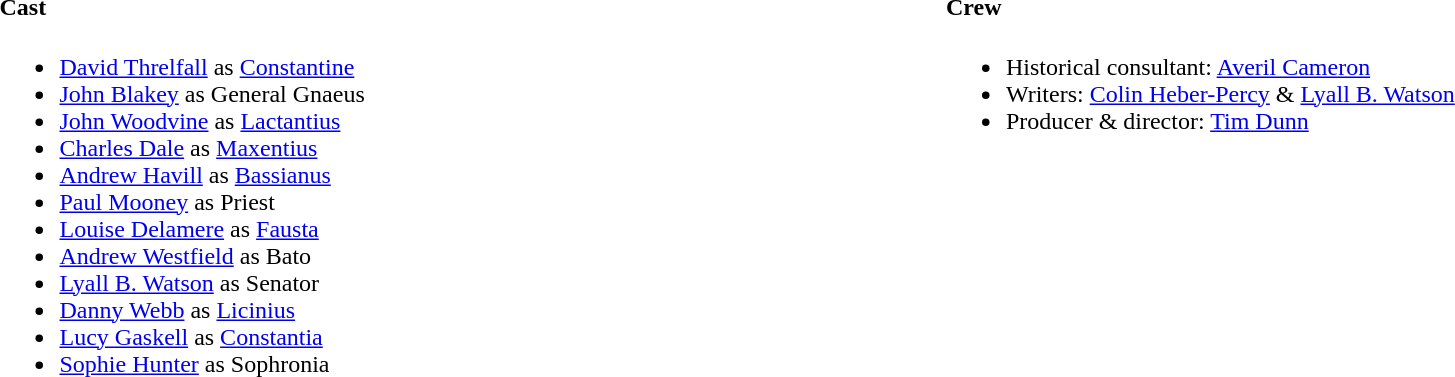<table width="100%" |>
<tr>
<td valign="top" width=50%><br><h4>Cast</h4><ul><li><a href='#'>David Threlfall</a> as <a href='#'>Constantine</a></li><li><a href='#'>John Blakey</a> as General Gnaeus</li><li><a href='#'>John Woodvine</a> as <a href='#'>Lactantius</a></li><li><a href='#'>Charles Dale</a> as <a href='#'>Maxentius</a></li><li><a href='#'>Andrew Havill</a> as <a href='#'>Bassianus</a></li><li><a href='#'>Paul Mooney</a> as Priest</li><li><a href='#'>Louise Delamere</a> as <a href='#'>Fausta</a></li><li><a href='#'>Andrew Westfield</a> as Bato</li><li><a href='#'>Lyall B. Watson</a> as Senator</li><li><a href='#'>Danny Webb</a> as <a href='#'>Licinius</a></li><li><a href='#'>Lucy Gaskell</a> as <a href='#'>Constantia</a></li><li><a href='#'>Sophie Hunter</a> as Sophronia</li></ul></td>
<td valign="top" width=50%><br><h4>Crew</h4><ul><li>Historical consultant: <a href='#'>Averil Cameron</a></li><li>Writers: <a href='#'>Colin Heber-Percy</a> & <a href='#'>Lyall B. Watson</a></li><li>Producer & director: <a href='#'>Tim Dunn</a></li></ul></td>
</tr>
</table>
